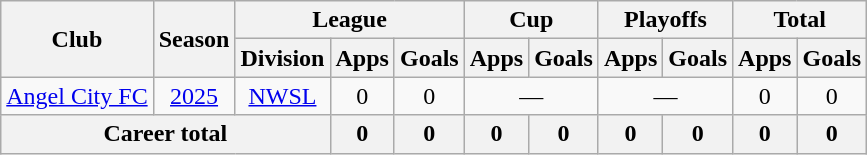<table class="wikitable" style="text-align: center;">
<tr>
<th rowspan="2">Club</th>
<th rowspan="2">Season</th>
<th colspan="3">League</th>
<th colspan="2">Cup</th>
<th colspan="2">Playoffs</th>
<th colspan="2">Total</th>
</tr>
<tr>
<th>Division</th>
<th>Apps</th>
<th>Goals</th>
<th>Apps</th>
<th>Goals</th>
<th>Apps</th>
<th>Goals</th>
<th>Apps</th>
<th>Goals</th>
</tr>
<tr>
<td><a href='#'>Angel City FC</a></td>
<td><a href='#'>2025</a></td>
<td><a href='#'>NWSL</a></td>
<td>0</td>
<td>0</td>
<td colspan="2">—</td>
<td colspan="2">—</td>
<td>0</td>
<td>0</td>
</tr>
<tr>
<th colspan="3">Career total</th>
<th>0</th>
<th>0</th>
<th>0</th>
<th>0</th>
<th>0</th>
<th>0</th>
<th>0</th>
<th>0</th>
</tr>
</table>
